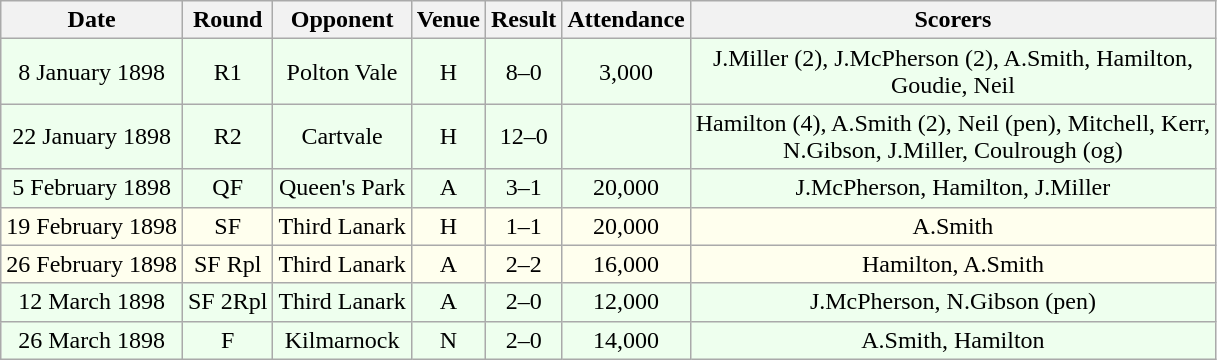<table class="wikitable sortable" style="font-size:100%; text-align:center">
<tr>
<th>Date</th>
<th>Round</th>
<th>Opponent</th>
<th>Venue</th>
<th>Result</th>
<th>Attendance</th>
<th>Scorers</th>
</tr>
<tr bgcolor = "#EEFFEE">
<td>8 January 1898</td>
<td>R1</td>
<td>Polton Vale</td>
<td>H</td>
<td>8–0</td>
<td>3,000</td>
<td>J.Miller (2), J.McPherson (2), A.Smith, Hamilton,<br> Goudie, Neil</td>
</tr>
<tr bgcolor = "#EEFFEE">
<td>22 January 1898</td>
<td>R2</td>
<td>Cartvale</td>
<td>H</td>
<td>12–0</td>
<td></td>
<td>Hamilton (4), A.Smith (2), Neil (pen), Mitchell, Kerr,<br> N.Gibson, J.Miller, Coulrough (og)</td>
</tr>
<tr bgcolor = "#EEFFEE">
<td>5 February 1898</td>
<td>QF</td>
<td>Queen's Park</td>
<td>A</td>
<td>3–1</td>
<td>20,000</td>
<td>J.McPherson, Hamilton, J.Miller</td>
</tr>
<tr bgcolor = "#FFFFEE">
<td>19 February 1898</td>
<td>SF</td>
<td>Third Lanark</td>
<td>H</td>
<td>1–1</td>
<td>20,000</td>
<td>A.Smith</td>
</tr>
<tr bgcolor = "#FFFFEE">
<td>26 February 1898</td>
<td>SF Rpl</td>
<td>Third Lanark</td>
<td>A</td>
<td>2–2</td>
<td>16,000</td>
<td>Hamilton, A.Smith</td>
</tr>
<tr bgcolor = "#EEFFEE">
<td>12 March 1898</td>
<td>SF 2Rpl</td>
<td>Third Lanark</td>
<td>A</td>
<td>2–0</td>
<td>12,000</td>
<td>J.McPherson, N.Gibson (pen)</td>
</tr>
<tr bgcolor = "#EEFFEE">
<td>26 March 1898</td>
<td>F</td>
<td>Kilmarnock</td>
<td>N</td>
<td>2–0</td>
<td>14,000</td>
<td>A.Smith, Hamilton</td>
</tr>
</table>
